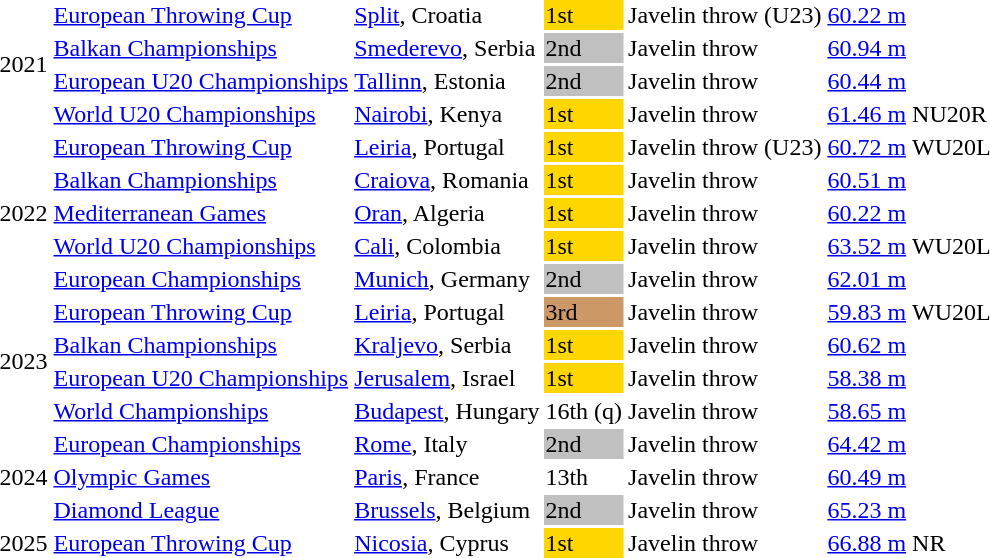<table>
<tr>
<td rowspan=4>2021</td>
<td><a href='#'>European Throwing Cup</a></td>
<td><a href='#'>Split</a>, Croatia</td>
<td bgcolor=gold>1st</td>
<td>Javelin throw (U23)</td>
<td><a href='#'>60.22 m</a></td>
<td></td>
</tr>
<tr>
<td><a href='#'>Balkan Championships</a></td>
<td><a href='#'>Smederevo</a>, Serbia</td>
<td bgcolor=silver>2nd</td>
<td>Javelin throw</td>
<td><a href='#'>60.94 m</a></td>
<td></td>
</tr>
<tr>
<td><a href='#'>European U20 Championships</a></td>
<td><a href='#'>Tallinn</a>, Estonia</td>
<td bgcolor=silver>2nd</td>
<td>Javelin throw</td>
<td><a href='#'>60.44 m</a></td>
<td></td>
</tr>
<tr>
<td><a href='#'>World U20 Championships</a></td>
<td><a href='#'>Nairobi</a>, Kenya</td>
<td bgcolor=gold>1st</td>
<td>Javelin throw</td>
<td><a href='#'>61.46 m</a></td>
<td> NU20R</td>
</tr>
<tr>
<td rowspan=5>2022</td>
<td><a href='#'>European Throwing Cup</a></td>
<td><a href='#'>Leiria</a>, Portugal</td>
<td bgcolor=gold>1st</td>
<td>Javelin throw (U23)</td>
<td><a href='#'>60.72 m</a></td>
<td>WU20L</td>
</tr>
<tr>
<td><a href='#'>Balkan Championships</a></td>
<td><a href='#'>Craiova</a>, Romania</td>
<td bgcolor=gold>1st</td>
<td>Javelin throw</td>
<td><a href='#'>60.51 m</a></td>
<td></td>
</tr>
<tr>
<td><a href='#'>Mediterranean Games</a></td>
<td><a href='#'>Oran</a>, Algeria</td>
<td bgcolor=gold>1st</td>
<td>Javelin throw</td>
<td><a href='#'>60.22 m</a></td>
<td></td>
</tr>
<tr>
<td><a href='#'>World U20 Championships</a></td>
<td><a href='#'>Cali</a>, Colombia</td>
<td bgcolor=gold>1st</td>
<td>Javelin throw</td>
<td><a href='#'>63.52 m</a></td>
<td> WU20L <strong></strong></td>
</tr>
<tr>
<td><a href='#'>European Championships</a></td>
<td><a href='#'>Munich</a>, Germany</td>
<td bgcolor=silver>2nd</td>
<td>Javelin throw</td>
<td><a href='#'>62.01 m</a></td>
<td></td>
</tr>
<tr>
<td rowspan=4>2023</td>
<td><a href='#'>European Throwing Cup</a></td>
<td><a href='#'>Leiria</a>, Portugal</td>
<td bgcolor=cc9966>3rd</td>
<td>Javelin throw</td>
<td><a href='#'>59.83 m</a></td>
<td>WU20L</td>
</tr>
<tr>
<td><a href='#'>Balkan Championships</a></td>
<td><a href='#'>Kraljevo</a>, Serbia</td>
<td bgcolor=gold>1st</td>
<td>Javelin throw</td>
<td><a href='#'>60.62 m</a></td>
</tr>
<tr>
<td><a href='#'>European U20 Championships</a></td>
<td><a href='#'>Jerusalem</a>, Israel</td>
<td bgcolor=gold>1st</td>
<td>Javelin throw</td>
<td><a href='#'>58.38 m</a></td>
</tr>
<tr>
<td><a href='#'>World Championships</a></td>
<td><a href='#'>Budapest</a>, Hungary</td>
<td>16th (q)</td>
<td>Javelin throw</td>
<td><a href='#'>58.65 m</a></td>
</tr>
<tr>
<td rowspan=3>2024</td>
<td><a href='#'>European Championships</a></td>
<td><a href='#'>Rome</a>, Italy</td>
<td bgcolor=silver>2nd</td>
<td>Javelin throw</td>
<td><a href='#'>64.42 m</a></td>
<td></td>
</tr>
<tr>
<td><a href='#'>Olympic Games</a></td>
<td><a href='#'>Paris</a>, France</td>
<td>13th</td>
<td>Javelin throw</td>
<td><a href='#'>60.49 m</a></td>
</tr>
<tr>
<td><a href='#'>Diamond League</a></td>
<td><a href='#'>Brussels</a>, Belgium</td>
<td bgcolor=silver>2nd</td>
<td>Javelin throw</td>
<td><a href='#'>65.23 m</a></td>
</tr>
<tr>
<td rowspan=1>2025</td>
<td><a href='#'>European Throwing Cup</a></td>
<td><a href='#'>Nicosia</a>, Cyprus</td>
<td bgcolor=gold>1st</td>
<td>Javelin throw</td>
<td><a href='#'>66.88 m</a></td>
<td>NR</td>
</tr>
<tr>
</tr>
</table>
